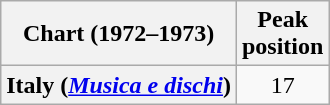<table class="wikitable plainrowheaders" style="text-align:center">
<tr>
<th scope="col">Chart (1972–1973)</th>
<th scope="col">Peak<br>position</th>
</tr>
<tr>
<th scope="row">Italy (<em><a href='#'>Musica e dischi</a></em>)</th>
<td style="text-align:center">17</td>
</tr>
</table>
